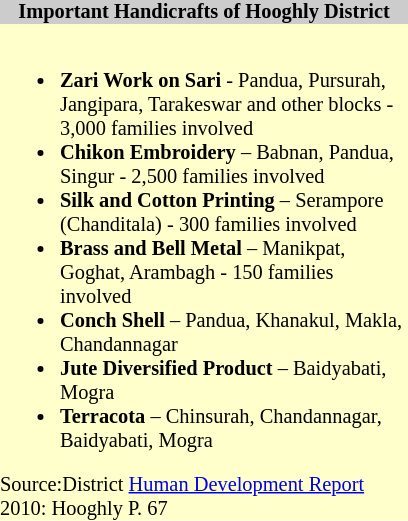<table class="toccolours" style="float: left; margin-right: 1em; font-size: 85%; background:#ffffcc; color:black; width:20em; max-width: 25%;" cellspacing="0" cellpadding="0">
<tr>
<th style="background-color:#cccccc;">Important Handicrafts of Hooghly District</th>
</tr>
<tr>
<td style="text-align: left;"><br><ul><li><strong>Zari Work on Sari</strong> - Pandua, Pursurah, Jangipara, Tarakeswar and other blocks - 3,000 families involved</li><li><strong>Chikon Embroidery</strong> – Babnan, Pandua, Singur - 2,500 families involved</li><li><strong>Silk and Cotton Printing</strong> – Serampore (Chanditala) - 300 families involved</li><li><strong>Brass and Bell Metal</strong> – Manikpat, Goghat, Arambagh - 150 families involved</li><li><strong>Conch Shell</strong> – Pandua, Khanakul, Makla, Chandannagar</li><li><strong>Jute Diversified Product</strong> – Baidyabati, Mogra</li><li><strong>Terracota</strong> – Chinsurah, Chandannagar, Baidyabati, Mogra</li></ul>Source:District <a href='#'>Human Development Report</a> 2010: Hooghly P. 67</td>
</tr>
</table>
